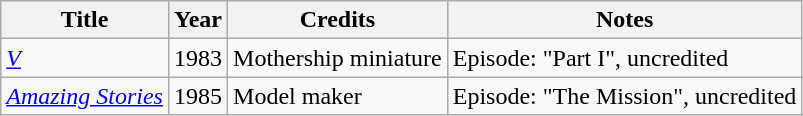<table class="wikitable">
<tr>
<th>Title</th>
<th>Year</th>
<th>Credits</th>
<th>Notes</th>
</tr>
<tr>
<td><em><a href='#'>V</a></em></td>
<td>1983</td>
<td>Mothership miniature</td>
<td>Episode: "Part I", uncredited</td>
</tr>
<tr>
<td><em><a href='#'>Amazing Stories</a></em></td>
<td>1985</td>
<td>Model maker</td>
<td>Episode: "The Mission", uncredited</td>
</tr>
</table>
